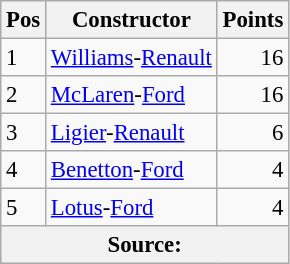<table class="wikitable" style="font-size: 95%;">
<tr>
<th>Pos</th>
<th>Constructor</th>
<th>Points</th>
</tr>
<tr>
<td>1</td>
<td> <a href='#'>Williams</a>-<a href='#'>Renault</a></td>
<td align="right">16</td>
</tr>
<tr>
<td>2</td>
<td> <a href='#'>McLaren</a>-<a href='#'>Ford</a></td>
<td align="right">16</td>
</tr>
<tr>
<td>3</td>
<td> <a href='#'>Ligier</a>-<a href='#'>Renault</a></td>
<td align="right">6</td>
</tr>
<tr>
<td>4</td>
<td> <a href='#'>Benetton</a>-<a href='#'>Ford</a></td>
<td align="right">4</td>
</tr>
<tr>
<td>5</td>
<td> <a href='#'>Lotus</a>-<a href='#'>Ford</a></td>
<td align="right">4</td>
</tr>
<tr>
<th colspan=4>Source: </th>
</tr>
</table>
